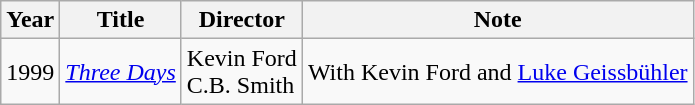<table class="wikitable">
<tr>
<th>Year</th>
<th>Title</th>
<th>Director</th>
<th>Note</th>
</tr>
<tr>
<td>1999</td>
<td><em><a href='#'>Three Days</a></em></td>
<td>Kevin Ford<br>C.B. Smith</td>
<td>With Kevin Ford and <a href='#'>Luke Geissbühler</a></td>
</tr>
</table>
